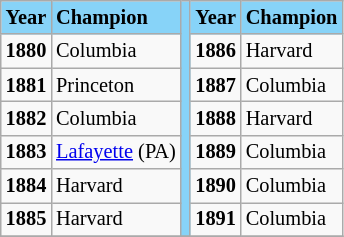<table class="wikitable" style="font-size:85%;">
<tr ! style="background-color: #87D3F8;">
<td><strong>Year</strong></td>
<td><strong>Champion</strong></td>
<td rowspan=7></td>
<td><strong>Year</strong></td>
<td><strong>Champion</strong></td>
</tr>
<tr --->
<td><strong>1880</strong></td>
<td>Columbia</td>
<td><strong>1886</strong></td>
<td>Harvard</td>
</tr>
<tr --->
<td><strong>1881</strong></td>
<td>Princeton</td>
<td><strong>1887</strong></td>
<td>Columbia</td>
</tr>
<tr --->
<td><strong>1882</strong></td>
<td>Columbia</td>
<td><strong>1888</strong></td>
<td>Harvard</td>
</tr>
<tr --->
<td><strong>1883</strong></td>
<td><a href='#'>Lafayette</a> (PA)</td>
<td><strong>1889</strong></td>
<td>Columbia</td>
</tr>
<tr --->
<td><strong>1884</strong></td>
<td>Harvard</td>
<td><strong>1890</strong></td>
<td>Columbia</td>
</tr>
<tr --->
<td><strong>1885</strong></td>
<td>Harvard</td>
<td><strong>1891</strong></td>
<td>Columbia</td>
</tr>
<tr --->
</tr>
</table>
